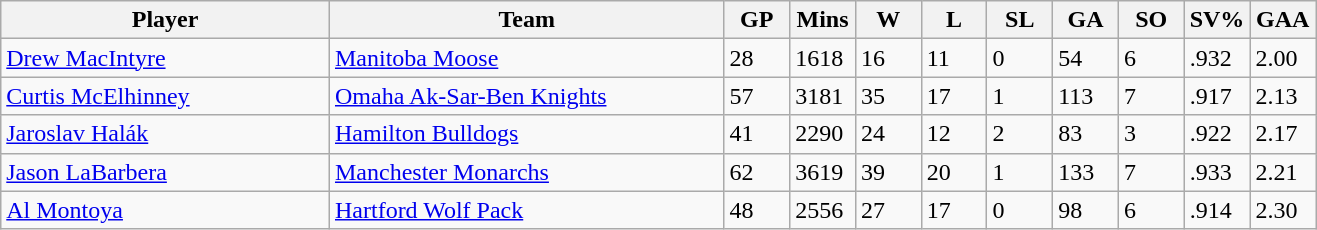<table class="wikitable">
<tr>
<th bgcolor="#DDDDFF" width="25%">Player</th>
<th bgcolor="#DDDDFF" width="30%">Team</th>
<th bgcolor="#DDDDFF" width="5%">GP</th>
<th bgcolor="#DDDDFF" width="5%">Mins</th>
<th bgcolor="#DDDDFF" width="5%">W</th>
<th bgcolor="#DDDDFF" width="5%">L</th>
<th bgcolor="#DDDDFF" width="5%">SL</th>
<th bgcolor="#DDDDFF" width="5%">GA</th>
<th bgcolor="#DDDDFF" width="5%">SO</th>
<th bgcolor="#DDDDFF" width="5%">SV%</th>
<th bgcolor="#DDDDFF" width="5%">GAA</th>
</tr>
<tr>
<td><a href='#'>Drew MacIntyre</a></td>
<td><a href='#'>Manitoba Moose</a></td>
<td>28</td>
<td>1618</td>
<td>16</td>
<td>11</td>
<td>0</td>
<td>54</td>
<td>6</td>
<td>.932</td>
<td>2.00</td>
</tr>
<tr>
<td><a href='#'>Curtis McElhinney</a></td>
<td><a href='#'>Omaha Ak-Sar-Ben Knights</a></td>
<td>57</td>
<td>3181</td>
<td>35</td>
<td>17</td>
<td>1</td>
<td>113</td>
<td>7</td>
<td>.917</td>
<td>2.13</td>
</tr>
<tr>
<td><a href='#'>Jaroslav Halák</a></td>
<td><a href='#'>Hamilton Bulldogs</a></td>
<td>41</td>
<td>2290</td>
<td>24</td>
<td>12</td>
<td>2</td>
<td>83</td>
<td>3</td>
<td>.922</td>
<td>2.17</td>
</tr>
<tr>
<td><a href='#'>Jason LaBarbera</a></td>
<td><a href='#'>Manchester Monarchs</a></td>
<td>62</td>
<td>3619</td>
<td>39</td>
<td>20</td>
<td>1</td>
<td>133</td>
<td>7</td>
<td>.933</td>
<td>2.21</td>
</tr>
<tr>
<td><a href='#'>Al Montoya</a></td>
<td><a href='#'>Hartford Wolf Pack</a></td>
<td>48</td>
<td>2556</td>
<td>27</td>
<td>17</td>
<td>0</td>
<td>98</td>
<td>6</td>
<td>.914</td>
<td>2.30</td>
</tr>
</table>
